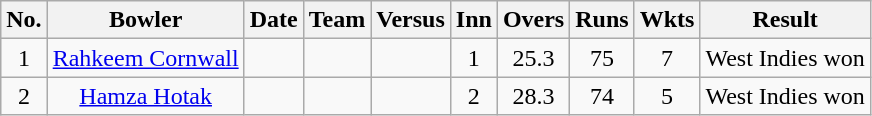<table class="wikitable">
<tr align="center">
<th>No.</th>
<th>Bowler</th>
<th>Date</th>
<th>Team</th>
<th>Versus</th>
<th>Inn</th>
<th>Overs</th>
<th>Runs</th>
<th>Wkts</th>
<th>Result</th>
</tr>
<tr align="center">
<td scope="row">1</td>
<td><a href='#'>Rahkeem Cornwall</a></td>
<td></td>
<td></td>
<td></td>
<td>1</td>
<td>25.3</td>
<td>75</td>
<td>7</td>
<td>West Indies won</td>
</tr>
<tr align="center">
<td scope="row">2</td>
<td><a href='#'>Hamza Hotak</a></td>
<td></td>
<td></td>
<td></td>
<td>2</td>
<td>28.3</td>
<td>74</td>
<td>5</td>
<td>West Indies won</td>
</tr>
</table>
